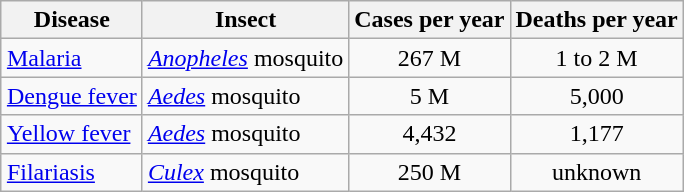<table class="wikitable" style="float:right; margin-left:5px">
<tr>
<th>Disease</th>
<th>Insect</th>
<th>Cases per year</th>
<th>Deaths per year</th>
</tr>
<tr>
<td><a href='#'>Malaria</a></td>
<td><em><a href='#'>Anopheles</a></em> mosquito</td>
<td align="center">267 M</td>
<td align="center">1 to 2 M</td>
</tr>
<tr>
<td><a href='#'>Dengue fever</a></td>
<td><em><a href='#'>Aedes</a></em> mosquito</td>
<td align="center">5 M</td>
<td align="center">5,000</td>
</tr>
<tr>
<td><a href='#'>Yellow fever</a></td>
<td><em><a href='#'>Aedes</a></em> mosquito</td>
<td align="center">4,432</td>
<td align="center">1,177</td>
</tr>
<tr>
<td><a href='#'>Filariasis</a></td>
<td><em><a href='#'>Culex</a></em> mosquito</td>
<td align="center">250 M</td>
<td align="center">unknown</td>
</tr>
</table>
